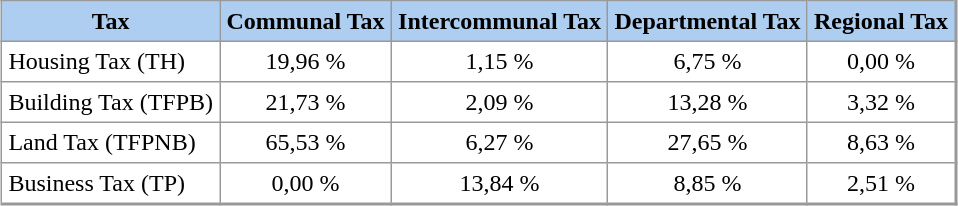<table align="center" rules="all" cellspacing="0" cellpadding="4" style="border: 1px solid #999; border-right: 2px solid #999; border-bottom:2px solid #999; background: #FFFFFF">
<tr style="background: #adcdf1">
<th>Tax</th>
<th>Communal Tax</th>
<th>Intercommunal Tax</th>
<th>Departmental Tax</th>
<th>Regional Tax</th>
</tr>
<tr>
<td>Housing Tax (TH)</td>
<td align=center>19,96 %</td>
<td align=center>1,15 %</td>
<td align=center>6,75 %</td>
<td align=center>0,00 %</td>
</tr>
<tr>
<td>Building Tax (TFPB)</td>
<td align=center>21,73 %</td>
<td align=center>2,09 %</td>
<td align=center>13,28 %</td>
<td align=center>3,32 %</td>
</tr>
<tr>
<td>Land Tax (TFPNB)</td>
<td align=center>65,53 %</td>
<td align=center>6,27 %</td>
<td align=center>27,65 %</td>
<td align=center>8,63 %</td>
</tr>
<tr>
<td>Business Tax (TP)</td>
<td align=center>0,00 %</td>
<td align=center>13,84 %</td>
<td align=center>8,85 %</td>
<td align=center>2,51 %</td>
</tr>
</table>
